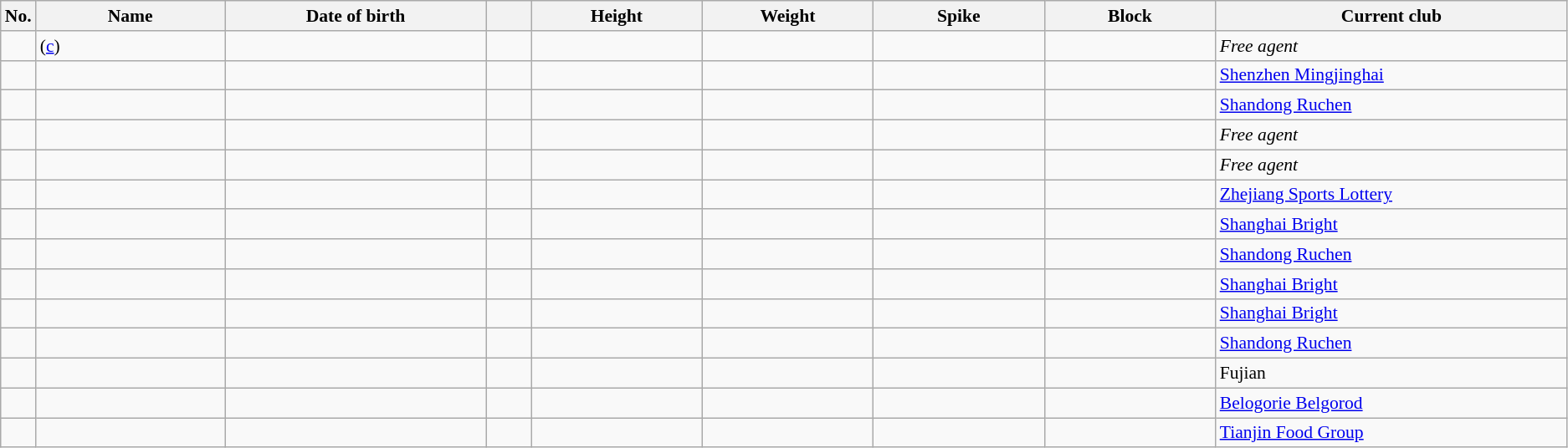<table class="wikitable sortable" style="font-size:90%; text-align:center;">
<tr>
<th>No.</th>
<th style="width:10em">Name</th>
<th style="width:14em">Date of birth</th>
<th style="width:2em"></th>
<th style="width:9em">Height</th>
<th style="width:9em">Weight</th>
<th style="width:9em">Spike</th>
<th style="width:9em">Block</th>
<th style="width:19em">Current club</th>
</tr>
<tr>
<td></td>
<td style="text-align:left;"> (<a href='#'>c</a>)</td>
<td style="text-align:right;"></td>
<td></td>
<td></td>
<td></td>
<td></td>
<td></td>
<td style="text-align:left;"><em>Free agent</em></td>
</tr>
<tr>
<td></td>
<td style="text-align:left;"></td>
<td style="text-align:right;"></td>
<td></td>
<td></td>
<td></td>
<td></td>
<td></td>
<td style="text-align:left;"> <a href='#'>Shenzhen Mingjinghai</a></td>
</tr>
<tr>
<td></td>
<td style="text-align:left;"></td>
<td style="text-align:right;"></td>
<td></td>
<td></td>
<td></td>
<td></td>
<td></td>
<td style="text-align:left;"> <a href='#'>Shandong Ruchen</a></td>
</tr>
<tr>
<td></td>
<td style="text-align:left;"></td>
<td style="text-align:right;"></td>
<td></td>
<td></td>
<td></td>
<td></td>
<td></td>
<td style="text-align:left;"><em>Free agent</em></td>
</tr>
<tr>
<td></td>
<td style="text-align:left;"></td>
<td style=text-align:right;"></td>
<td></td>
<td></td>
<td></td>
<td></td>
<td></td>
<td style="text-align:left;"><em>Free agent</em></td>
</tr>
<tr>
<td></td>
<td style="text-align:left;"></td>
<td style="text-align:right;"></td>
<td></td>
<td></td>
<td></td>
<td></td>
<td></td>
<td style="text-align:left;"> <a href='#'>Zhejiang Sports Lottery</a></td>
</tr>
<tr>
<td></td>
<td style="text-align:left;"></td>
<td style="text-align:right;"></td>
<td></td>
<td></td>
<td></td>
<td></td>
<td></td>
<td style="text-align:left;"> <a href='#'>Shanghai Bright</a></td>
</tr>
<tr>
<td></td>
<td style="text-align:left;"></td>
<td style="text-align:right;"></td>
<td></td>
<td></td>
<td></td>
<td></td>
<td></td>
<td style="text-align:left;"> <a href='#'>Shandong Ruchen</a></td>
</tr>
<tr>
<td></td>
<td style="text-align:left;"></td>
<td style="text-align:right;"></td>
<td></td>
<td></td>
<td></td>
<td></td>
<td></td>
<td style="text-align:left;"> <a href='#'>Shanghai Bright</a></td>
</tr>
<tr>
<td></td>
<td style="text-align:left;"></td>
<td style="text-align:right;"></td>
<td></td>
<td></td>
<td></td>
<td></td>
<td></td>
<td style="text-align:left;"> <a href='#'>Shanghai Bright</a></td>
</tr>
<tr>
<td></td>
<td style="text-align:left;"></td>
<td style="text-align:right;"></td>
<td></td>
<td></td>
<td></td>
<td></td>
<td></td>
<td style="text-align:left;"> <a href='#'>Shandong Ruchen</a></td>
</tr>
<tr>
<td></td>
<td style="text-align:left;"></td>
<td style="text-align:right;"></td>
<td></td>
<td></td>
<td></td>
<td></td>
<td></td>
<td style="text-align:left;"> Fujian</td>
</tr>
<tr>
<td></td>
<td style="text-align:left;"></td>
<td style="text-align:right;"></td>
<td></td>
<td></td>
<td></td>
<td></td>
<td></td>
<td style="text-align:left;"> <a href='#'>Belogorie Belgorod</a></td>
</tr>
<tr>
<td></td>
<td style="text-align:left;"></td>
<td style="text-align:right;"></td>
<td></td>
<td></td>
<td></td>
<td></td>
<td></td>
<td style="text-align:left;"> <a href='#'>Tianjin Food Group</a></td>
</tr>
</table>
